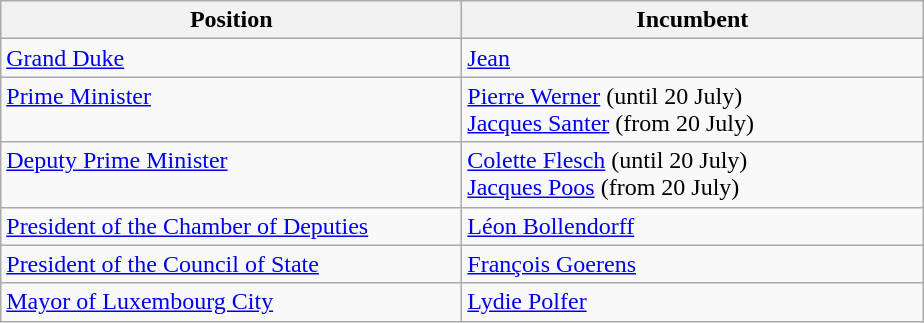<table class="wikitable">
<tr>
<th width="300">Position</th>
<th width="300">Incumbent</th>
</tr>
<tr>
<td><a href='#'>Grand Duke</a></td>
<td><a href='#'>Jean</a></td>
</tr>
<tr>
<td><a href='#'>Prime Minister</a> <br> <br></td>
<td><a href='#'>Pierre Werner</a> (until 20 July) <br> <a href='#'>Jacques Santer</a> (from 20 July)</td>
</tr>
<tr>
<td><a href='#'>Deputy Prime Minister</a> <br> <br></td>
<td><a href='#'>Colette Flesch</a> (until 20 July) <br> <a href='#'>Jacques Poos</a> (from 20 July)</td>
</tr>
<tr>
<td><a href='#'>President of the Chamber of Deputies</a></td>
<td><a href='#'>Léon Bollendorff</a></td>
</tr>
<tr>
<td><a href='#'>President of the Council of State</a></td>
<td><a href='#'>François Goerens</a></td>
</tr>
<tr>
<td><a href='#'>Mayor of Luxembourg City</a></td>
<td><a href='#'>Lydie Polfer</a></td>
</tr>
</table>
